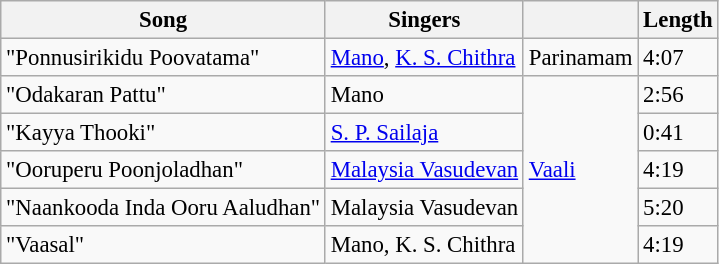<table class="wikitable" style="font-size:95%;">
<tr>
<th>Song</th>
<th>Singers</th>
<th></th>
<th>Length</th>
</tr>
<tr>
<td>"Ponnusirikidu Poovatama"</td>
<td><a href='#'>Mano</a>, <a href='#'>K. S. Chithra</a></td>
<td>Parinamam</td>
<td>4:07</td>
</tr>
<tr>
<td>"Odakaran Pattu"</td>
<td>Mano</td>
<td rowspan="5"><a href='#'>Vaali</a></td>
<td>2:56</td>
</tr>
<tr>
<td>"Kayya Thooki"</td>
<td><a href='#'>S. P. Sailaja</a></td>
<td>0:41</td>
</tr>
<tr>
<td>"Ooruperu Poonjoladhan"</td>
<td><a href='#'>Malaysia Vasudevan</a></td>
<td>4:19</td>
</tr>
<tr>
<td>"Naankooda Inda Ooru Aaludhan"</td>
<td>Malaysia Vasudevan</td>
<td>5:20</td>
</tr>
<tr>
<td>"Vaasal"</td>
<td>Mano, K. S. Chithra</td>
<td>4:19</td>
</tr>
</table>
